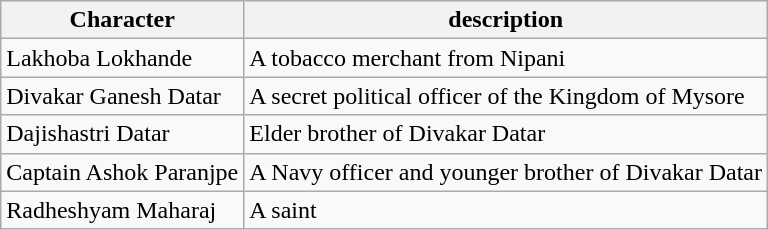<table class="wikitable" border="1">
<tr>
<th>Character</th>
<th>description</th>
</tr>
<tr>
<td>Lakhoba Lokhande</td>
<td>A tobacco merchant from Nipani</td>
</tr>
<tr>
<td>Divakar Ganesh Datar</td>
<td>A secret political officer of the Kingdom of Mysore</td>
</tr>
<tr>
<td>Dajishastri Datar</td>
<td>Elder brother of Divakar Datar</td>
</tr>
<tr>
<td>Captain Ashok Paranjpe</td>
<td>A Navy officer and younger brother of Divakar Datar</td>
</tr>
<tr>
<td>Radheshyam Maharaj</td>
<td>A saint</td>
</tr>
</table>
